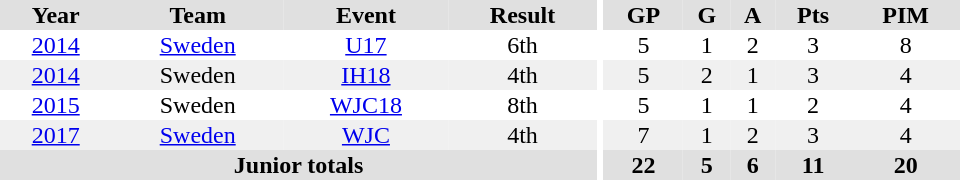<table border="0" cellpadding="1" cellspacing="0" ID="Table3" style="text-align:center; width:40em">
<tr ALIGN="center" bgcolor="#e0e0e0">
<th>Year</th>
<th>Team</th>
<th>Event</th>
<th>Result</th>
<th rowspan="99" bgcolor="#ffffff"></th>
<th>GP</th>
<th>G</th>
<th>A</th>
<th>Pts</th>
<th>PIM</th>
</tr>
<tr>
<td><a href='#'>2014</a></td>
<td><a href='#'>Sweden</a></td>
<td><a href='#'>U17</a></td>
<td>6th</td>
<td>5</td>
<td>1</td>
<td>2</td>
<td>3</td>
<td>8</td>
</tr>
<tr bgcolor="#f0f0f0">
<td><a href='#'>2014</a></td>
<td>Sweden</td>
<td><a href='#'>IH18</a></td>
<td>4th</td>
<td>5</td>
<td>2</td>
<td>1</td>
<td>3</td>
<td>4</td>
</tr>
<tr>
<td><a href='#'>2015</a></td>
<td>Sweden</td>
<td><a href='#'>WJC18</a></td>
<td>8th</td>
<td>5</td>
<td>1</td>
<td>1</td>
<td>2</td>
<td>4</td>
</tr>
<tr bgcolor="#f0f0f0">
<td><a href='#'>2017</a></td>
<td><a href='#'>Sweden</a></td>
<td><a href='#'>WJC</a></td>
<td>4th</td>
<td>7</td>
<td>1</td>
<td>2</td>
<td>3</td>
<td>4</td>
</tr>
<tr bgcolor="#e0e0e0">
<th colspan="4">Junior totals</th>
<th>22</th>
<th>5</th>
<th>6</th>
<th>11</th>
<th>20</th>
</tr>
</table>
